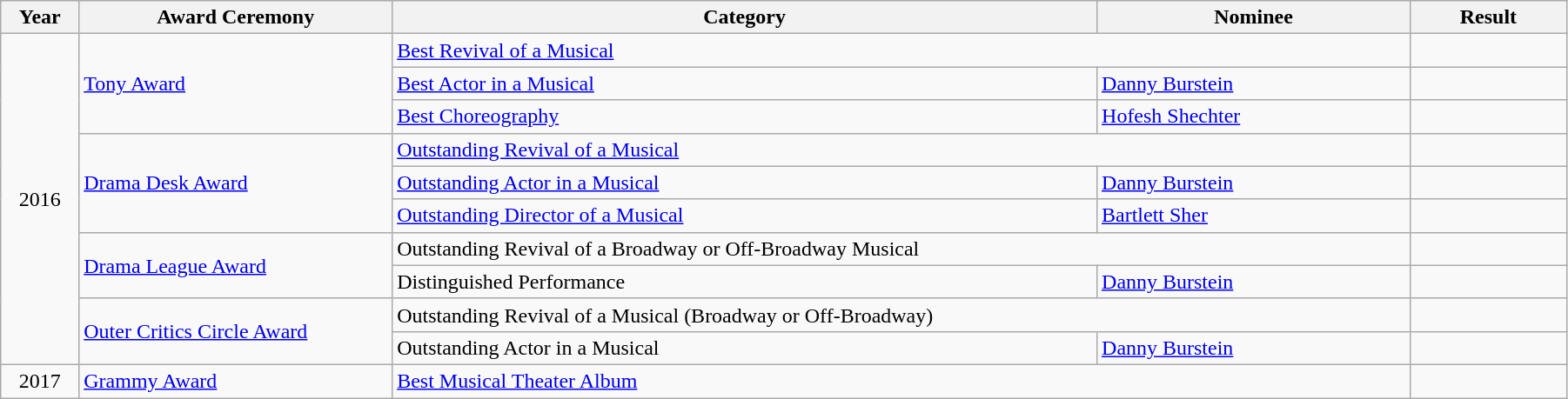<table class="wikitable" width="95%">
<tr>
<th width="5%">Year</th>
<th width="20%">Award Ceremony</th>
<th width="45%">Category</th>
<th width="20%">Nominee</th>
<th width="10%">Result</th>
</tr>
<tr>
<td rowspan="10" align="center">2016</td>
<td rowspan="3"><a href='#'>Tony Award</a></td>
<td colspan="2"><a href='#'>Best Revival of a Musical</a></td>
<td></td>
</tr>
<tr>
<td><a href='#'>Best Actor in a Musical</a></td>
<td><a href='#'>Danny Burstein</a></td>
<td></td>
</tr>
<tr>
<td><a href='#'>Best Choreography</a></td>
<td><a href='#'>Hofesh Shechter</a></td>
<td></td>
</tr>
<tr>
<td rowspan="3"><a href='#'>Drama Desk Award</a></td>
<td colspan="2"><a href='#'>Outstanding Revival of a Musical</a></td>
<td></td>
</tr>
<tr>
<td><a href='#'>Outstanding Actor in a Musical</a></td>
<td><a href='#'>Danny Burstein</a></td>
<td></td>
</tr>
<tr>
<td><a href='#'>Outstanding Director of a Musical</a></td>
<td><a href='#'>Bartlett Sher</a></td>
<td></td>
</tr>
<tr>
<td rowspan="2"><a href='#'>Drama League Award</a></td>
<td colspan="2">Outstanding Revival of a Broadway or Off-Broadway Musical</td>
<td></td>
</tr>
<tr>
<td>Distinguished Performance</td>
<td><a href='#'>Danny Burstein</a></td>
<td></td>
</tr>
<tr>
<td rowspan="2"><a href='#'>Outer Critics Circle Award</a></td>
<td colspan="2">Outstanding Revival of a Musical (Broadway or Off-Broadway)</td>
<td></td>
</tr>
<tr>
<td>Outstanding Actor in a Musical</td>
<td><a href='#'>Danny Burstein</a></td>
<td></td>
</tr>
<tr>
<td align="center">2017</td>
<td><a href='#'>Grammy Award</a></td>
<td colspan="2"><a href='#'>Best Musical Theater Album</a></td>
<td></td>
</tr>
</table>
